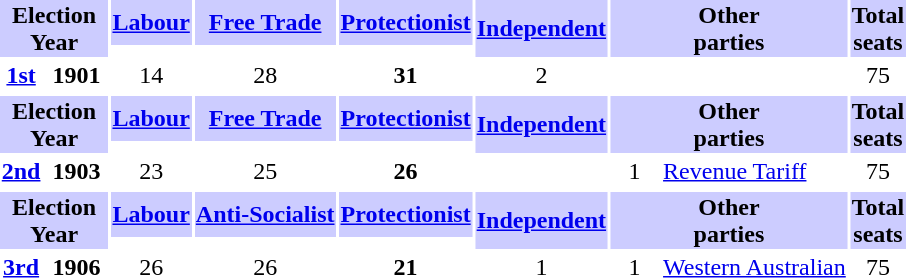<table class="toccolours" style="margin:0 auto; clear:both; border:0 align">
<tr>
</tr>
<tr>
</tr>
<tr style="background:#ccf;">
<th colspan=2 rowspan=2>Election<br>Year</th>
<th colspan="2"><a href='#'>Labour</a></th>
<th colspan="2"><a href='#'>Free Trade</a></th>
<th><a href='#'>Protectionist</a></th>
<th rowspan="2"><a href='#'>Independent</a></th>
<th colspan="2" rowspan="2">Other<br>parties</th>
<th rowspan="2">Total<br>seats</th>
</tr>
<tr>
<td height=4 colspan=2 ></td>
<td colspan=2 ></td>
<td></td>
</tr>
<tr>
<th width=20><a href='#'>1st</a></th>
<th width=40>1901</th>
<td colspan="2" style="text-align:center;">14</td>
<td colspan="2" style="text-align:center;">28</td>
<td style="text-align:center;"><strong>31</strong></td>
<td style="text-align:center;">2</td>
<td colspan="2" style="text-align:center;"> </td>
<td style="text-align:center;">75</td>
</tr>
<tr>
</tr>
<tr style="background:#ccf;">
<th colspan=2 rowspan=2>Election<br>Year</th>
<th colspan="2"><a href='#'>Labour</a></th>
<th colspan="2"><a href='#'>Free Trade</a></th>
<th><a href='#'>Protectionist</a></th>
<th rowspan="2"><a href='#'>Independent</a></th>
<th colspan="2" rowspan="2">Other<br>parties</th>
<th rowspan="2">Total<br>seats</th>
</tr>
<tr>
<td height=4 colspan=2 ></td>
<td colspan=2 ></td>
<td></td>
</tr>
<tr>
<th><a href='#'>2nd</a></th>
<th>1903</th>
<td colspan="2" style="text-align:center;">23</td>
<td colspan="2" style="text-align:center;">25</td>
<td style="text-align:center;"><strong>26</strong></td>
<td style="text-align:center;"> </td>
<td style="width:30px; text-align:center;">1</td>
<td><a href='#'>Revenue Tariff</a></td>
<td style="text-align:center;">75</td>
</tr>
<tr>
</tr>
<tr style="background:#ccf;">
<th colspan=2 rowspan=2>Election<br>Year</th>
<th colspan="2"><a href='#'>Labour</a></th>
<th colspan="2"><a href='#'>Anti-Socialist</a></th>
<th><a href='#'>Protectionist</a></th>
<th rowspan="2"><a href='#'>Independent</a></th>
<th colspan="2" rowspan="2">Other<br>parties</th>
<th rowspan="2">Total<br>seats</th>
</tr>
<tr>
<td height=4 colspan=2 ></td>
<td colspan=2 ></td>
<td></td>
</tr>
<tr>
<th><a href='#'>3rd</a></th>
<th>1906</th>
<td colspan="2" style="text-align:center;">26</td>
<td colspan="2" style="text-align:center;">26</td>
<td style="text-align:center;"><strong>21</strong></td>
<td style="text-align:center;">1</td>
<td style="width:30px; text-align:center;">1</td>
<td><a href='#'>Western Australian</a></td>
<td style="text-align:center;">75</td>
</tr>
<tr style="background:#eee;">
</tr>
</table>
